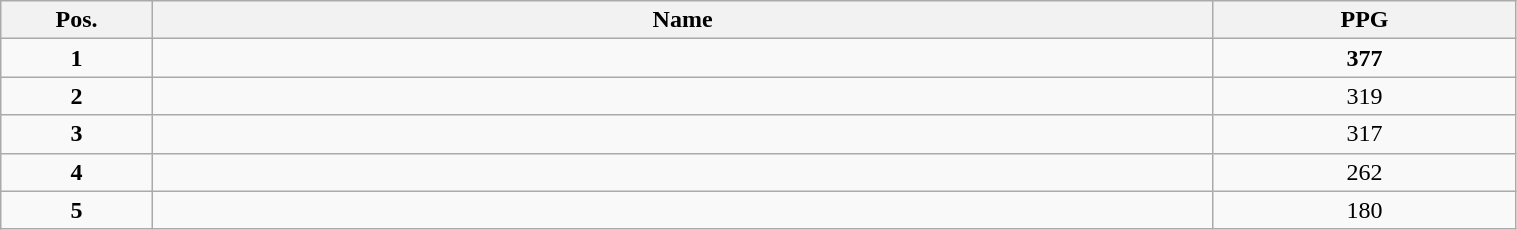<table class="wikitable" style="width:80%;">
<tr>
<th style="width:10%;">Pos.</th>
<th style="width:70%;">Name</th>
<th style="width:20%;">PPG</th>
</tr>
<tr>
<td align=center><strong>1</strong></td>
<td><strong></strong></td>
<td align=center><strong>377</strong></td>
</tr>
<tr>
<td align=center><strong>2</strong></td>
<td></td>
<td align=center>319</td>
</tr>
<tr>
<td align=center><strong>3</strong></td>
<td></td>
<td align=center>317</td>
</tr>
<tr>
<td align=center><strong>4</strong></td>
<td></td>
<td align=center>262</td>
</tr>
<tr>
<td align=center><strong>5</strong></td>
<td></td>
<td align=center>180</td>
</tr>
</table>
